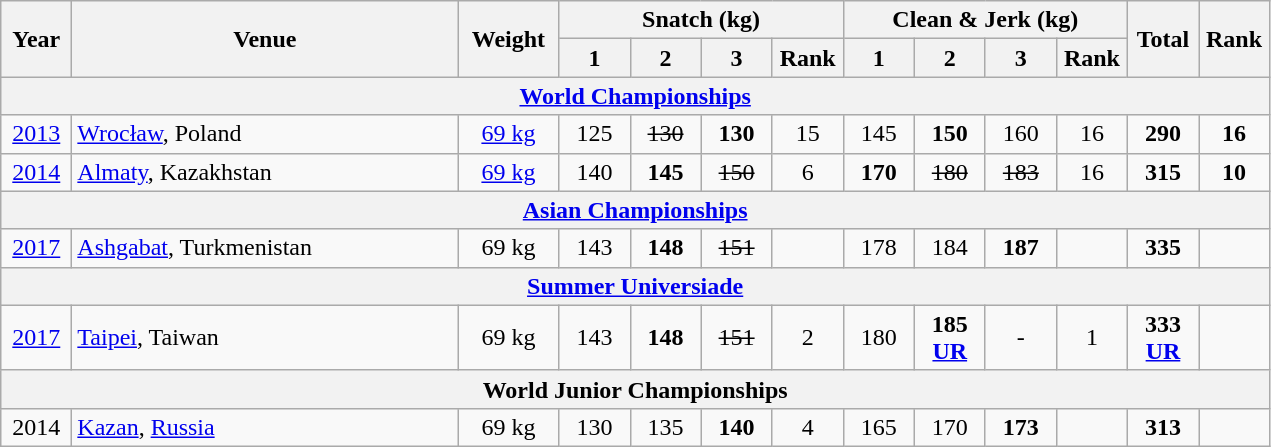<table class = "wikitable" style="text-align:center;">
<tr>
<th rowspan=2 width=40>Year</th>
<th rowspan=2 width=250>Venue</th>
<th rowspan=2 width=60>Weight</th>
<th colspan=4>Snatch (kg)</th>
<th colspan=4>Clean & Jerk (kg)</th>
<th rowspan=2 width=40>Total</th>
<th rowspan=2 width=40>Rank</th>
</tr>
<tr>
<th width=40>1</th>
<th width=40>2</th>
<th width=40>3</th>
<th width=40>Rank</th>
<th width=40>1</th>
<th width=40>2</th>
<th width=40>3</th>
<th width=40>Rank</th>
</tr>
<tr>
<th colspan=13><a href='#'>World Championships</a></th>
</tr>
<tr>
<td><a href='#'>2013</a></td>
<td align=left> <a href='#'>Wrocław</a>, Poland</td>
<td><a href='#'>69 kg</a></td>
<td>125</td>
<td><s>130</s></td>
<td><strong>130</strong></td>
<td>15</td>
<td>145</td>
<td><strong>150</strong></td>
<td>160</td>
<td>16</td>
<td><strong>290</strong></td>
<td><strong>16</strong></td>
</tr>
<tr>
<td><a href='#'>2014</a></td>
<td align=left> <a href='#'>Almaty</a>, Kazakhstan</td>
<td><a href='#'>69 kg</a></td>
<td>140</td>
<td><strong>145</strong></td>
<td><s>150</s></td>
<td>6</td>
<td><strong>170</strong></td>
<td><s>180</s></td>
<td><s>183</s></td>
<td>16</td>
<td><strong>315</strong></td>
<td><strong>10</strong></td>
</tr>
<tr>
<th colspan=13><a href='#'>Asian Championships</a></th>
</tr>
<tr>
<td><a href='#'>2017</a></td>
<td align=left> <a href='#'>Ashgabat</a>, Turkmenistan</td>
<td>69 kg</td>
<td>143</td>
<td><strong>148</strong></td>
<td><s>151</s></td>
<td></td>
<td>178</td>
<td>184</td>
<td><strong>187</strong></td>
<td></td>
<td><strong>335</strong></td>
<td><strong></strong></td>
</tr>
<tr>
<th colspan=13><a href='#'>Summer Universiade</a></th>
</tr>
<tr>
<td><a href='#'>2017</a></td>
<td align=left> <a href='#'>Taipei</a>, Taiwan</td>
<td>69 kg</td>
<td>143</td>
<td><strong>148</strong></td>
<td><s>151</s></td>
<td>2</td>
<td>180</td>
<td><strong>185</strong> <a href='#'><strong>UR</strong></a></td>
<td>-</td>
<td>1</td>
<td><strong>333</strong> <a href='#'><strong>UR</strong></a></td>
<td><strong></strong></td>
</tr>
<tr>
<th colspan=13>World Junior Championships</th>
</tr>
<tr>
<td>2014</td>
<td align=left> <a href='#'>Kazan</a>, <a href='#'>Russia</a></td>
<td>69 kg</td>
<td>130</td>
<td>135</td>
<td><strong>140</strong></td>
<td>4</td>
<td>165</td>
<td>170</td>
<td><strong>173</strong></td>
<td><strong></strong></td>
<td><strong>313</strong></td>
<td><strong></strong></td>
</tr>
</table>
